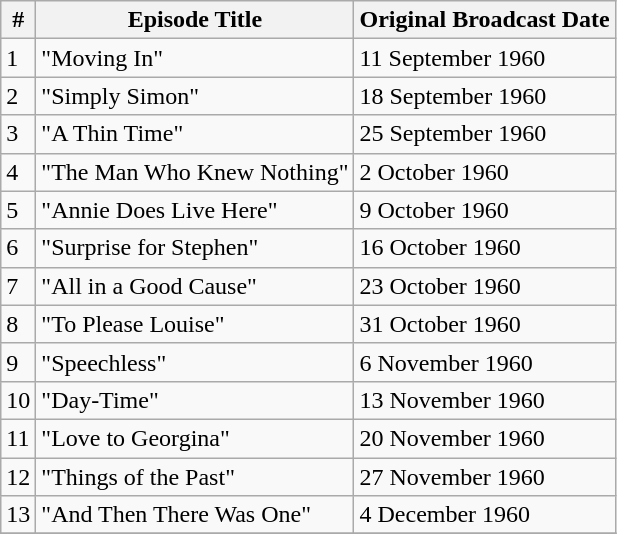<table class="wikitable">
<tr>
<th>#</th>
<th>Episode Title</th>
<th>Original Broadcast Date</th>
</tr>
<tr>
<td>1</td>
<td>"Moving In"</td>
<td>11 September 1960</td>
</tr>
<tr>
<td>2</td>
<td>"Simply Simon"</td>
<td>18 September 1960</td>
</tr>
<tr>
<td>3</td>
<td>"A Thin Time"</td>
<td>25 September 1960</td>
</tr>
<tr>
<td>4</td>
<td>"The Man Who Knew Nothing"</td>
<td>2 October 1960</td>
</tr>
<tr>
<td>5</td>
<td>"Annie Does Live Here"</td>
<td>9 October 1960</td>
</tr>
<tr>
<td>6</td>
<td>"Surprise for Stephen"</td>
<td>16 October 1960</td>
</tr>
<tr>
<td>7</td>
<td>"All in a Good Cause"</td>
<td>23 October 1960</td>
</tr>
<tr>
<td>8</td>
<td>"To Please Louise"</td>
<td>31 October 1960</td>
</tr>
<tr>
<td>9</td>
<td>"Speechless"</td>
<td>6 November 1960</td>
</tr>
<tr>
<td>10</td>
<td>"Day-Time"</td>
<td>13 November 1960</td>
</tr>
<tr>
<td>11</td>
<td>"Love to Georgina"</td>
<td>20 November 1960</td>
</tr>
<tr>
<td>12</td>
<td>"Things of the Past"</td>
<td>27 November 1960</td>
</tr>
<tr>
<td>13</td>
<td>"And Then There Was One"</td>
<td>4 December 1960</td>
</tr>
<tr>
</tr>
</table>
